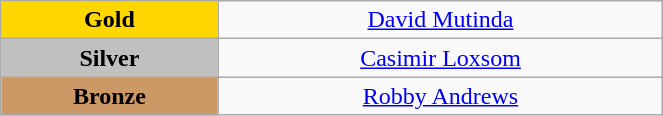<table class="wikitable" style="text-align:center; " width="35%">
<tr>
<td bgcolor="gold"><strong>Gold</strong></td>
<td><a href='#'>David Mutinda</a><br>  <small><em></em></small></td>
</tr>
<tr>
<td bgcolor="silver"><strong>Silver</strong></td>
<td><a href='#'>Casimir Loxsom</a><br>  <small><em></em></small></td>
</tr>
<tr>
<td bgcolor="CC9966"><strong>Bronze</strong></td>
<td><a href='#'>Robby Andrews</a><br>  <small><em></em></small></td>
</tr>
</table>
